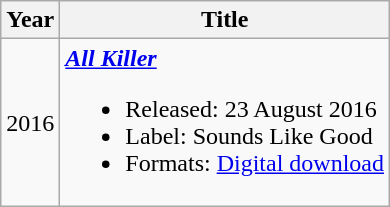<table class="wikitable">
<tr>
<th>Year</th>
<th>Title</th>
</tr>
<tr>
<td>2016</td>
<td align="left"><strong><em><a href='#'>All Killer</a></em></strong><br><ul><li>Released: 23 August 2016</li><li>Label: Sounds Like Good</li><li>Formats: <a href='#'>Digital download</a></li></ul></td>
</tr>
</table>
